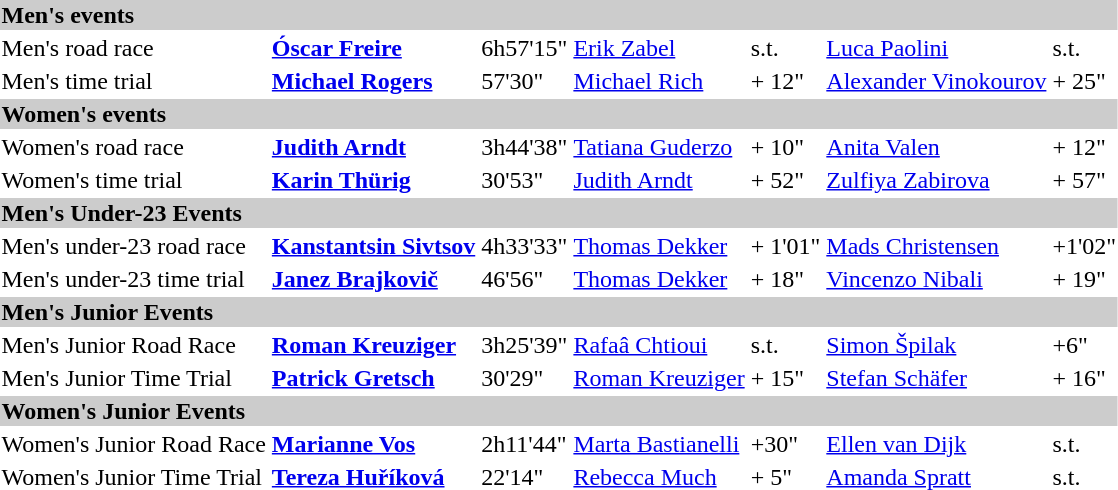<table>
<tr bgcolor="#cccccc">
<td colspan=7><strong>Men's events</strong></td>
</tr>
<tr>
<td>Men's road race <br></td>
<td><strong><a href='#'>Óscar Freire</a></strong><br><small></small></td>
<td>6h57'15"</td>
<td><a href='#'>Erik Zabel</a><br><small></small></td>
<td>s.t.</td>
<td><a href='#'>Luca Paolini</a><br><small></small></td>
<td>s.t.</td>
</tr>
<tr>
<td>Men's time trial<br></td>
<td><strong><a href='#'>Michael Rogers</a></strong><br><small></small></td>
<td>57'30"</td>
<td><a href='#'>Michael Rich</a><br><small></small></td>
<td>+ 12"</td>
<td><a href='#'>Alexander Vinokourov</a><br><small></small></td>
<td>+ 25"</td>
</tr>
<tr bgcolor="#cccccc">
<td colspan=7><strong>Women's events</strong></td>
</tr>
<tr>
<td>Women's road race<br></td>
<td><strong><a href='#'>Judith Arndt</a></strong><br><small></small></td>
<td>3h44'38"</td>
<td><a href='#'>Tatiana Guderzo</a><br><small></small></td>
<td>+ 10"</td>
<td><a href='#'>Anita Valen</a><br><small></small></td>
<td>+ 12"</td>
</tr>
<tr>
<td>Women's time trial<br></td>
<td><strong><a href='#'>Karin Thürig</a></strong><br><small></small></td>
<td>30'53"</td>
<td><a href='#'>Judith Arndt</a><br><small></small></td>
<td>+ 52"</td>
<td><a href='#'>Zulfiya Zabirova</a><br><small></small></td>
<td>+ 57"</td>
</tr>
<tr bgcolor="#cccccc">
<td colspan=7><strong>Men's Under-23 Events</strong></td>
</tr>
<tr>
<td>Men's under-23 road race<br></td>
<td><strong><a href='#'>Kanstantsin Sivtsov</a></strong><br><small></small></td>
<td>4h33'33"</td>
<td><a href='#'>Thomas Dekker</a><br><small></small></td>
<td>+ 1'01"</td>
<td><a href='#'>Mads Christensen</a><br><small></small></td>
<td>+1'02"</td>
</tr>
<tr>
<td>Men's under-23 time trial<br></td>
<td><strong><a href='#'>Janez Brajkovič</a></strong><br><small></small></td>
<td>46'56"</td>
<td><a href='#'>Thomas Dekker</a><br><small></small></td>
<td>+ 18"</td>
<td><a href='#'>Vincenzo Nibali</a><br><small></small></td>
<td>+ 19"</td>
</tr>
<tr bgcolor="#cccccc">
<td colspan=7><strong>Men's Junior Events</strong></td>
</tr>
<tr>
<td>Men's Junior Road Race<br></td>
<td><strong><a href='#'>Roman Kreuziger</a></strong><br><small></small></td>
<td>3h25'39"</td>
<td><a href='#'>Rafaâ Chtioui</a><br><small></small></td>
<td>s.t.</td>
<td><a href='#'>Simon Špilak</a><br><small></small></td>
<td>+6"</td>
</tr>
<tr>
<td>Men's Junior Time Trial<br></td>
<td><strong><a href='#'>Patrick Gretsch</a></strong><br><small></small></td>
<td>30'29"</td>
<td><a href='#'>Roman Kreuziger</a><br><small></small></td>
<td>+ 15"</td>
<td><a href='#'>Stefan Schäfer</a><br><small></small></td>
<td>+ 16"</td>
</tr>
<tr bgcolor="#cccccc">
<td colspan=7><strong>Women's Junior Events</strong></td>
</tr>
<tr>
<td>Women's Junior Road Race<br></td>
<td><strong><a href='#'>Marianne Vos</a></strong><br><small></small></td>
<td>2h11'44"</td>
<td><a href='#'>Marta Bastianelli</a><br><small></small></td>
<td>+30"</td>
<td><a href='#'>Ellen van Dijk</a><br><small></small></td>
<td>s.t.</td>
</tr>
<tr>
<td>Women's Junior Time Trial<br></td>
<td><strong><a href='#'>Tereza Huříková</a></strong><br><small></small></td>
<td>22'14"</td>
<td><a href='#'>Rebecca Much</a><br><small></small></td>
<td>+ 5"</td>
<td><a href='#'>Amanda Spratt</a><br><small></small></td>
<td>s.t.</td>
</tr>
<tr>
</tr>
</table>
